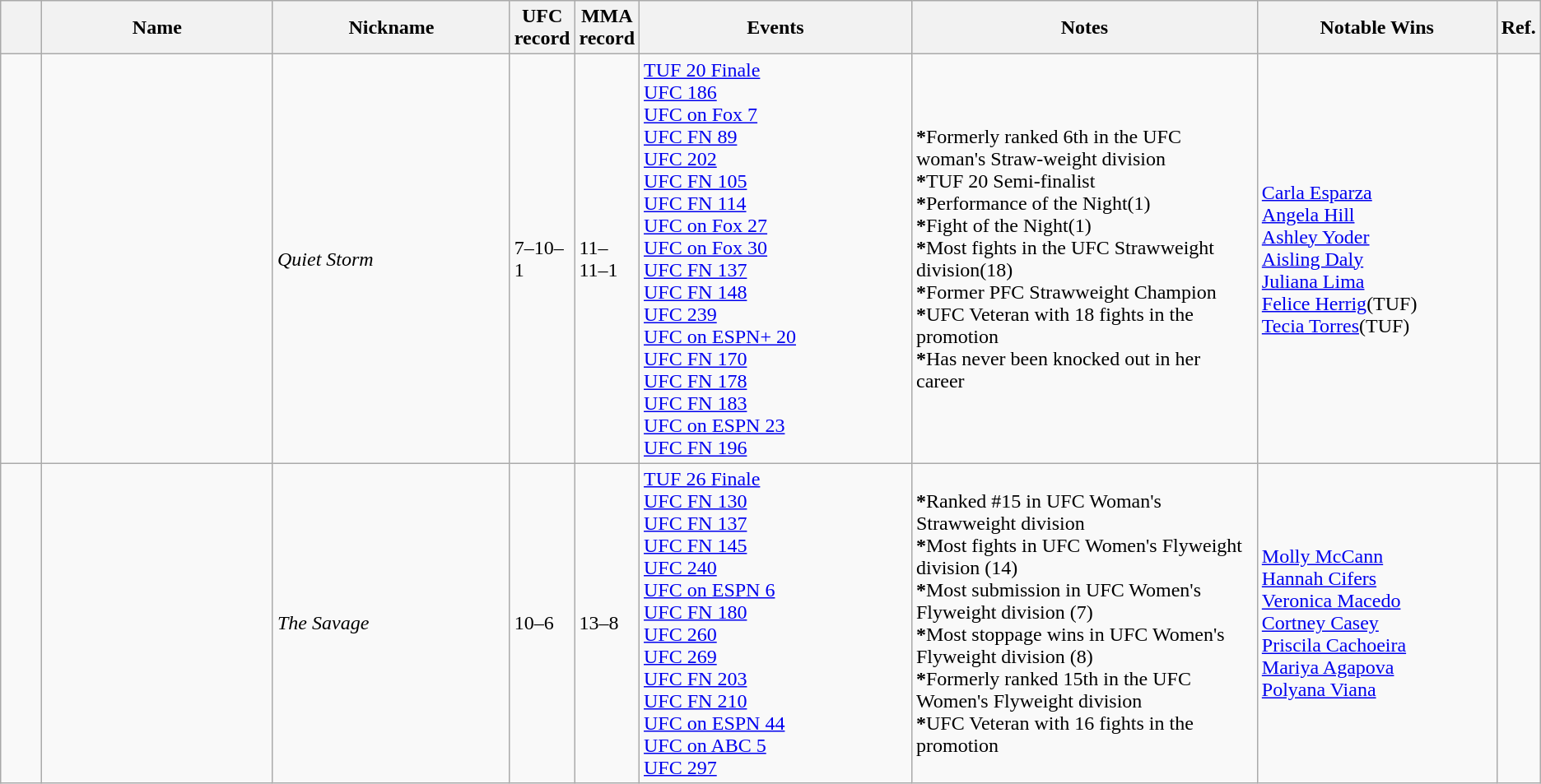<table class="wikitable sortable" style=" style="width:80%; text-align:center">
<tr>
<th width=3%></th>
<th style="width:17%;">Name</th>
<th style="width:17%;">Nickname</th>
<th data-sort-type="number">UFC record</th>
<th data-sort-type="number">MMA record</th>
<th style="width:20%;">Events</th>
<th style="width:25%;">Notes</th>
<th style="width:17%;">Notable Wins</th>
<th style="width:3%;">Ref.</th>
</tr>
<tr>
<td></td>
<td></td>
<td><em>Quiet Storm</em></td>
<td>7–10–1</td>
<td>11–11–1</td>
<td><a href='#'>TUF 20 Finale</a><br> <a href='#'>UFC 186</a><br> <a href='#'>UFC on Fox 7</a><br> <a href='#'>UFC FN 89</a><br> <a href='#'>UFC 202</a><br> <a href='#'>UFC FN 105</a><br> <a href='#'>UFC FN 114</a><br> <a href='#'>UFC on Fox 27</a><br> <a href='#'>UFC on Fox 30</a><br> <a href='#'>UFC FN 137</a><br> <a href='#'>UFC FN 148</a><br> <a href='#'>UFC 239</a><br> <a href='#'>UFC on ESPN+ 20</a><br> <a href='#'>UFC FN 170</a><br> <a href='#'>UFC FN 178</a><br> <a href='#'>UFC FN 183</a><br> <a href='#'>UFC on ESPN 23</a><br> <a href='#'>UFC FN 196</a></td>
<td><strong>*</strong>Formerly ranked 6th in the UFC woman's Straw-weight division<br> <strong>*</strong>TUF 20 Semi-finalist<br> <strong>*</strong>Performance of the Night(1)<br> <strong>*</strong>Fight of the Night(1)<br> <strong>*</strong>Most fights in the UFC Strawweight division(18)<br> <strong>*</strong>Former PFC Strawweight Champion<br> <strong>*</strong>UFC Veteran with 18 fights in the promotion<br> <strong>*</strong>Has never been knocked out in her career</td>
<td><a href='#'>Carla Esparza</a><br> <a href='#'>Angela Hill</a><br> <a href='#'>Ashley Yoder</a><br> <a href='#'>Aisling Daly</a><br> <a href='#'>Juliana Lima</a><br> <a href='#'>Felice Herrig</a>(TUF)<br> <a href='#'>Tecia Torres</a>(TUF)</td>
<td></td>
</tr>
<tr>
<td></td>
<td><strong></strong></td>
<td><em>The Savage</em></td>
<td>10–6</td>
<td>13–8</td>
<td><a href='#'>TUF 26 Finale</a><br> <a href='#'>UFC FN 130</a><br> <a href='#'>UFC FN 137</a><br> <a href='#'>UFC FN 145</a><br> <a href='#'>UFC 240</a><br> <a href='#'>UFC on ESPN 6</a><br> <a href='#'>UFC FN 180</a><br> <a href='#'>UFC 260</a><br> <a href='#'>UFC 269</a><br> <a href='#'>UFC FN 203</a><br> <a href='#'>UFC FN 210</a><br> <a href='#'>UFC on ESPN 44</a><br> <a href='#'>UFC on ABC 5</a><br> <a href='#'>UFC 297</a></td>
<td><strong>*</strong>Ranked #15 in UFC Woman's Strawweight division<br><strong>*</strong>Most fights in UFC Women's Flyweight division (14)<br> <strong>*</strong>Most submission in UFC Women's Flyweight division (7)<br> <strong>*</strong>Most stoppage wins in UFC Women's Flyweight division (8)<br> <strong>*</strong>Formerly ranked 15th in the UFC Women's Flyweight division<br> <strong>*</strong>UFC Veteran with 16 fights in the promotion</td>
<td><a href='#'>Molly McCann</a><br> <a href='#'>Hannah Cifers</a><br> <a href='#'>Veronica Macedo</a><br> <a href='#'>Cortney Casey</a><br> <a href='#'>Priscila Cachoeira</a><br> <a href='#'>Mariya Agapova</a><br> <a href='#'>Polyana Viana</a></td>
<td></td>
</tr>
<tr style="display:none;">
<td>~z</td>
<td>~z</td>
<td>~z</td>
<td>9999</td>
</tr>
</table>
